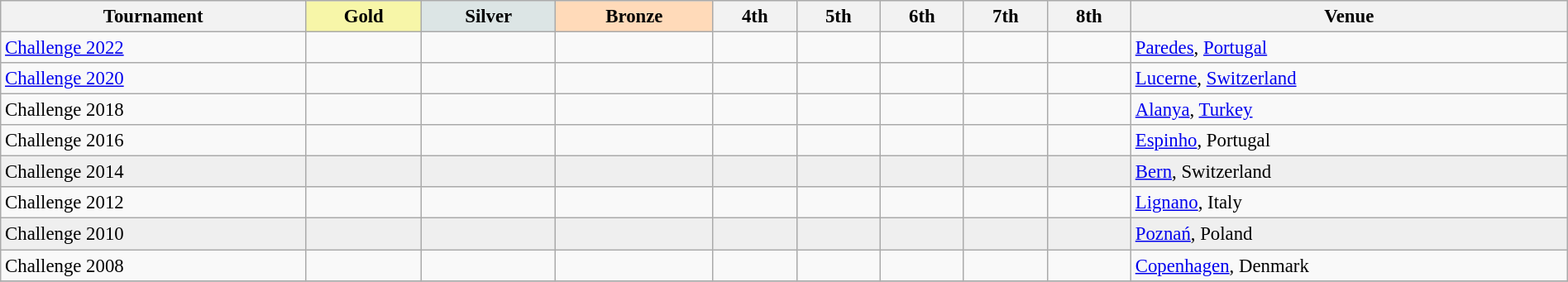<table class="wikitable" style="width: 100%; font-size: 95%;">
<tr>
<th>Tournament</th>
<th style="background:#F7F6A8;">Gold</th>
<th style="background:#DCE5E5;">Silver</th>
<th style="background:#FFDAB9;">Bronze</th>
<th>4th</th>
<th>5th</th>
<th>6th</th>
<th>7th</th>
<th>8th</th>
<th>Venue</th>
</tr>
<tr>
<td><a href='#'>Challenge 2022</a></td>
<td></td>
<td></td>
<td></td>
<td></td>
<td></td>
<td></td>
<td></td>
<td></td>
<td><a href='#'>Paredes</a>, <a href='#'>Portugal</a></td>
</tr>
<tr>
<td><a href='#'>Challenge 2020</a></td>
<td></td>
<td></td>
<td></td>
<td></td>
<td></td>
<td></td>
<td></td>
<td></td>
<td><a href='#'>Lucerne</a>, <a href='#'>Switzerland</a></td>
</tr>
<tr>
<td>Challenge 2018</td>
<td></td>
<td></td>
<td></td>
<td></td>
<td></td>
<td></td>
<td></td>
<td></td>
<td><a href='#'>Alanya</a>, <a href='#'>Turkey</a></td>
</tr>
<tr>
<td>Challenge 2016</td>
<td></td>
<td></td>
<td></td>
<td></td>
<td></td>
<td></td>
<td></td>
<td></td>
<td><a href='#'>Espinho</a>, Portugal</td>
</tr>
<tr bgcolor=#efefef>
<td>Challenge 2014 </td>
<td></td>
<td></td>
<td></td>
<td></td>
<td></td>
<td></td>
<td></td>
<td></td>
<td><a href='#'>Bern</a>, Switzerland</td>
</tr>
<tr>
<td>Challenge 2012 </td>
<td></td>
<td></td>
<td></td>
<td></td>
<td></td>
<td></td>
<td></td>
<td></td>
<td><a href='#'>Lignano</a>, Italy</td>
</tr>
<tr bgcolor=#efefef>
<td>Challenge 2010 </td>
<td></td>
<td></td>
<td></td>
<td></td>
<td></td>
<td></td>
<td></td>
<td></td>
<td><a href='#'>Poznań</a>, Poland</td>
</tr>
<tr>
<td>Challenge 2008 </td>
<td></td>
<td></td>
<td></td>
<td></td>
<td></td>
<td></td>
<td></td>
<td></td>
<td><a href='#'>Copenhagen</a>, Denmark</td>
</tr>
<tr>
</tr>
</table>
